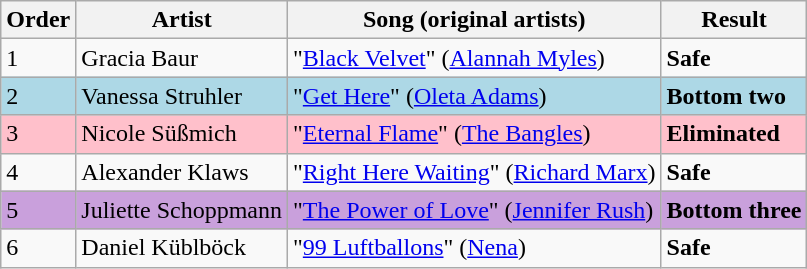<table class=wikitable>
<tr>
<th>Order</th>
<th>Artist</th>
<th>Song (original artists)</th>
<th>Result</th>
</tr>
<tr>
<td>1</td>
<td>Gracia Baur</td>
<td>"<a href='#'>Black Velvet</a>" (<a href='#'>Alannah Myles</a>)</td>
<td><strong>Safe</strong></td>
</tr>
<tr style="background:lightblue;">
<td>2</td>
<td>Vanessa Struhler</td>
<td>"<a href='#'>Get Here</a>" (<a href='#'>Oleta Adams</a>)</td>
<td><strong>Bottom two</strong></td>
</tr>
<tr style="background:pink;">
<td>3</td>
<td>Nicole Süßmich</td>
<td>"<a href='#'>Eternal Flame</a>" (<a href='#'>The Bangles</a>)</td>
<td><strong>Eliminated</strong></td>
</tr>
<tr>
<td>4</td>
<td>Alexander Klaws</td>
<td>"<a href='#'>Right Here Waiting</a>" (<a href='#'>Richard Marx</a>)</td>
<td><strong>Safe</strong></td>
</tr>
<tr style ="background:#C9A0DC">
<td>5</td>
<td>Juliette Schoppmann</td>
<td>"<a href='#'>The Power of Love</a>" (<a href='#'>Jennifer Rush</a>)</td>
<td><strong>Bottom three</strong></td>
</tr>
<tr>
<td>6</td>
<td>Daniel Küblböck</td>
<td>"<a href='#'>99 Luftballons</a>" (<a href='#'>Nena</a>)</td>
<td><strong>Safe</strong></td>
</tr>
</table>
